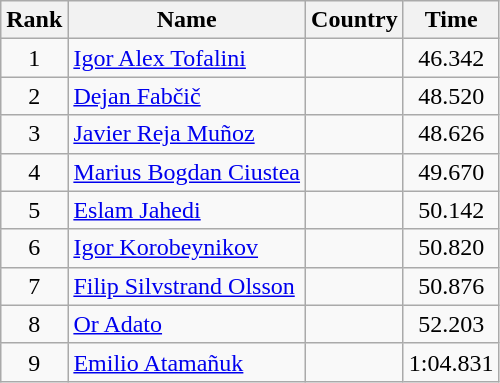<table class="wikitable" style="text-align:center">
<tr>
<th>Rank</th>
<th>Name</th>
<th>Country</th>
<th>Time</th>
</tr>
<tr>
<td>1</td>
<td align="left"><a href='#'>Igor Alex Tofalini</a></td>
<td align="left"></td>
<td>46.342</td>
</tr>
<tr>
<td>2</td>
<td align="left"><a href='#'>Dejan Fabčič</a></td>
<td align="left"></td>
<td>48.520</td>
</tr>
<tr>
<td>3</td>
<td align="left"><a href='#'>Javier Reja Muñoz</a></td>
<td align="left"></td>
<td>48.626</td>
</tr>
<tr>
<td>4</td>
<td align="left"><a href='#'>Marius Bogdan Ciustea</a></td>
<td align="left"></td>
<td>49.670</td>
</tr>
<tr>
<td>5</td>
<td align="left"><a href='#'>Eslam Jahedi</a></td>
<td align="left"></td>
<td>50.142</td>
</tr>
<tr>
<td>6</td>
<td align="left"><a href='#'>Igor Korobeynikov</a></td>
<td align="left"></td>
<td>50.820</td>
</tr>
<tr>
<td>7</td>
<td align="left"><a href='#'>Filip Silvstrand Olsson</a></td>
<td align="left"></td>
<td>50.876</td>
</tr>
<tr>
<td>8</td>
<td align="left"><a href='#'>Or Adato</a></td>
<td align="left"></td>
<td>52.203</td>
</tr>
<tr>
<td>9</td>
<td align="left"><a href='#'>Emilio Atamañuk</a></td>
<td align="left"></td>
<td>1:04.831</td>
</tr>
</table>
